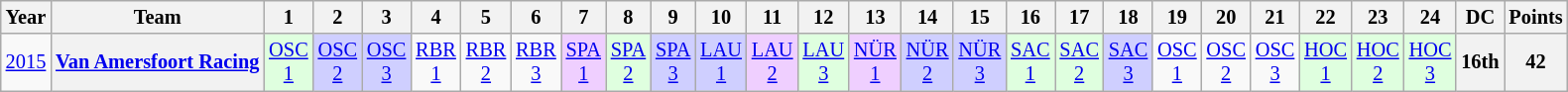<table class="wikitable" style="text-align:center; font-size:85%">
<tr>
<th>Year</th>
<th>Team</th>
<th>1</th>
<th>2</th>
<th>3</th>
<th>4</th>
<th>5</th>
<th>6</th>
<th>7</th>
<th>8</th>
<th>9</th>
<th>10</th>
<th>11</th>
<th>12</th>
<th>13</th>
<th>14</th>
<th>15</th>
<th>16</th>
<th>17</th>
<th>18</th>
<th>19</th>
<th>20</th>
<th>21</th>
<th>22</th>
<th>23</th>
<th>24</th>
<th>DC</th>
<th>Points</th>
</tr>
<tr>
<td><a href='#'>2015</a></td>
<th nowrap><a href='#'>Van Amersfoort Racing</a></th>
<td style="background:#DFFFDF"><a href='#'>OSC<br>1</a><br></td>
<td style="background:#CFCFFF"><a href='#'>OSC<br>2</a><br></td>
<td style="background:#CFCFFF"><a href='#'>OSC<br>3</a><br></td>
<td><a href='#'>RBR<br>1</a></td>
<td><a href='#'>RBR<br>2</a></td>
<td><a href='#'>RBR<br>3</a></td>
<td style="background:#EFCFFF"><a href='#'>SPA<br>1</a><br></td>
<td style="background:#DFFFDF"><a href='#'>SPA<br>2</a><br></td>
<td style="background:#CFCFFF"><a href='#'>SPA<br>3</a><br></td>
<td style="background:#CFCFFF"><a href='#'>LAU<br>1</a><br></td>
<td style="background:#EFCFFF"><a href='#'>LAU<br>2</a><br></td>
<td style="background:#DFFFDF"><a href='#'>LAU<br>3</a><br></td>
<td style="background:#EFCFFF"><a href='#'>NÜR<br>1</a><br></td>
<td style="background:#CFCFFF"><a href='#'>NÜR<br>2</a><br></td>
<td style="background:#CFCFFF"><a href='#'>NÜR<br>3</a><br></td>
<td style="background:#DFFFDF"><a href='#'>SAC<br>1</a><br></td>
<td style="background:#DFFFDF"><a href='#'>SAC<br>2</a><br></td>
<td style="background:#CFCFFF"><a href='#'>SAC<br>3</a><br></td>
<td><a href='#'>OSC<br>1</a></td>
<td><a href='#'>OSC<br>2</a></td>
<td><a href='#'>OSC<br>3</a></td>
<td style="background:#DFFFDF"><a href='#'>HOC<br>1</a><br></td>
<td style="background:#DFFFDF"><a href='#'>HOC<br>2</a><br></td>
<td style="background:#DFFFDF"><a href='#'>HOC<br>3</a><br></td>
<th>16th</th>
<th>42</th>
</tr>
</table>
